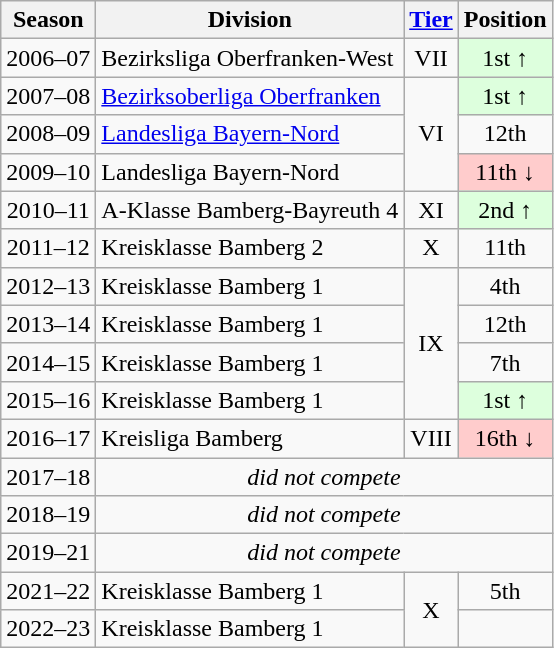<table class="wikitable">
<tr>
<th>Season</th>
<th>Division</th>
<th><a href='#'>Tier</a></th>
<th>Position</th>
</tr>
<tr align="center">
<td>2006–07</td>
<td align="left">Bezirksliga Oberfranken-West</td>
<td>VII</td>
<td style="background:#ddffdd">1st ↑</td>
</tr>
<tr align="center">
<td>2007–08</td>
<td align="left"><a href='#'>Bezirksoberliga Oberfranken</a></td>
<td rowspan=3>VI</td>
<td style="background:#ddffdd">1st ↑</td>
</tr>
<tr align="center">
<td>2008–09</td>
<td align="left"><a href='#'>Landesliga Bayern-Nord</a></td>
<td>12th</td>
</tr>
<tr align="center">
<td>2009–10</td>
<td align="left">Landesliga Bayern-Nord</td>
<td style="background:#ffcccc">11th ↓</td>
</tr>
<tr align="center">
<td>2010–11</td>
<td align="left">A-Klasse Bamberg-Bayreuth 4</td>
<td>XI</td>
<td style="background:#ddffdd">2nd ↑</td>
</tr>
<tr align="center">
<td>2011–12</td>
<td align="left">Kreisklasse Bamberg 2</td>
<td>X</td>
<td>11th</td>
</tr>
<tr align="center">
<td>2012–13</td>
<td align="left">Kreisklasse Bamberg 1</td>
<td rowspan=4>IX</td>
<td>4th</td>
</tr>
<tr align="center">
<td>2013–14</td>
<td align="left">Kreisklasse Bamberg 1</td>
<td>12th</td>
</tr>
<tr align="center">
<td>2014–15</td>
<td align="left">Kreisklasse Bamberg 1</td>
<td>7th</td>
</tr>
<tr align="center">
<td>2015–16</td>
<td align="left">Kreisklasse Bamberg 1</td>
<td style="background:#ddffdd">1st ↑</td>
</tr>
<tr align="center">
<td>2016–17</td>
<td align="left">Kreisliga Bamberg</td>
<td>VIII</td>
<td style="background:#ffcccc">16th ↓</td>
</tr>
<tr align="center">
<td>2017–18</td>
<td colspan=3><em>did not compete</em></td>
</tr>
<tr align="center">
<td>2018–19</td>
<td colspan=3><em>did not compete</em></td>
</tr>
<tr align="center">
<td>2019–21</td>
<td colspan=3><em>did not compete</em></td>
</tr>
<tr align="center">
<td>2021–22</td>
<td align="left">Kreisklasse Bamberg 1</td>
<td rowspan=2>X</td>
<td>5th</td>
</tr>
<tr align="center">
<td>2022–23</td>
<td align="left">Kreisklasse Bamberg 1</td>
<td></td>
</tr>
</table>
